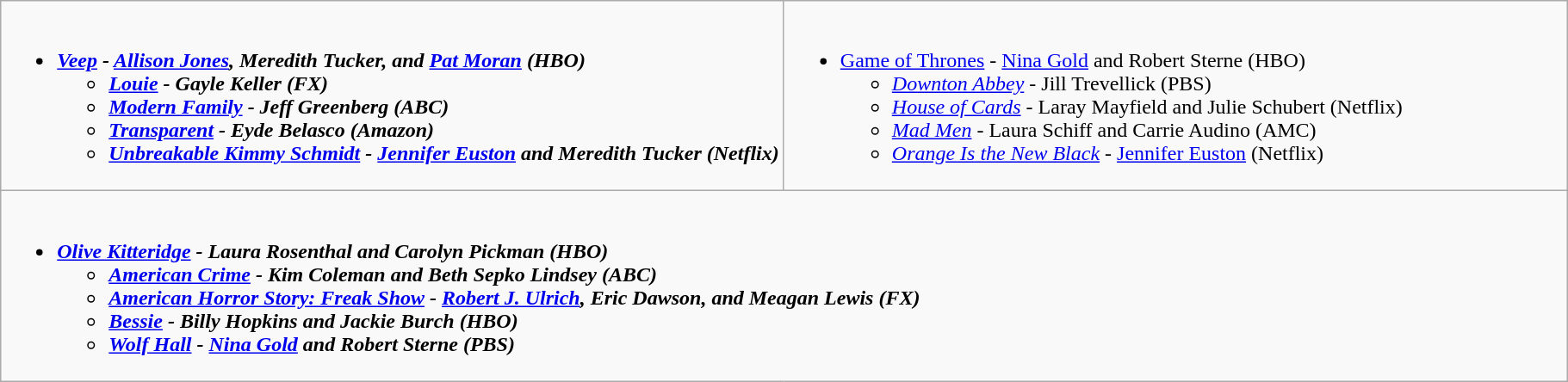<table class="wikitable">
<tr>
<td style="vertical-align:top;" width="50%"><br><ul><li><strong><em><a href='#'>Veep</a><em> - <a href='#'>Allison Jones</a>, Meredith Tucker, and <a href='#'>Pat Moran</a> (HBO)<strong><ul><li></em><a href='#'>Louie</a><em> - Gayle Keller (FX)</li><li></em><a href='#'>Modern Family</a><em> - Jeff Greenberg (ABC)</li><li></em><a href='#'>Transparent</a><em> - Eyde Belasco (Amazon)</li><li></em><a href='#'>Unbreakable Kimmy Schmidt</a><em> - <a href='#'>Jennifer Euston</a> and Meredith Tucker (Netflix)</li></ul></li></ul></td>
<td style="vertical-align:top;" width="50%"><br><ul><li></em></strong><a href='#'>Game of Thrones</a></em> - <a href='#'>Nina Gold</a> and Robert Sterne (HBO)</strong><ul><li><em><a href='#'>Downton Abbey</a></em> - Jill Trevellick (PBS)</li><li><em><a href='#'>House of Cards</a></em> - Laray Mayfield and Julie Schubert (Netflix)</li><li><em><a href='#'>Mad Men</a></em> - Laura Schiff and Carrie Audino (AMC)</li><li><em><a href='#'>Orange Is the New Black</a></em> - <a href='#'>Jennifer Euston</a> (Netflix)</li></ul></li></ul></td>
</tr>
<tr>
<td style="vertical-align:top;" width="50%" colspan="2"><br><ul><li><strong><em><a href='#'>Olive Kitteridge</a><em> - Laura Rosenthal and Carolyn Pickman (HBO)<strong><ul><li></em><a href='#'>American Crime</a><em> - Kim Coleman and Beth Sepko Lindsey (ABC)</li><li></em><a href='#'>American Horror Story: Freak Show</a><em> - <a href='#'>Robert J. Ulrich</a>, Eric Dawson, and Meagan Lewis (FX)</li><li></em><a href='#'>Bessie</a><em> - Billy Hopkins and Jackie Burch (HBO)</li><li></em><a href='#'>Wolf Hall</a><em> - <a href='#'>Nina Gold</a> and Robert Sterne (PBS)</li></ul></li></ul></td>
</tr>
</table>
